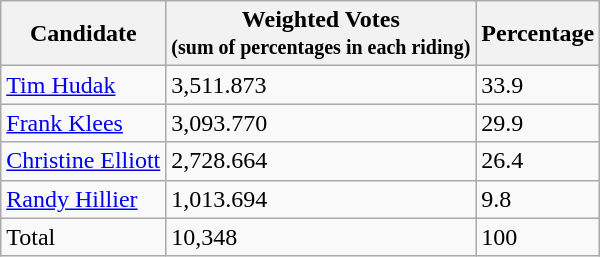<table class="wikitable">
<tr>
<th>Candidate</th>
<th>Weighted Votes<br><small>(sum of percentages in each riding)</small></th>
<th>Percentage</th>
</tr>
<tr>
<td><a href='#'>Tim Hudak</a></td>
<td>3,511.873</td>
<td>33.9</td>
</tr>
<tr>
<td><a href='#'>Frank Klees</a></td>
<td>3,093.770</td>
<td>29.9</td>
</tr>
<tr>
<td><a href='#'>Christine Elliott</a></td>
<td>2,728.664</td>
<td>26.4</td>
</tr>
<tr>
<td><a href='#'>Randy Hillier</a></td>
<td>1,013.694</td>
<td>9.8</td>
</tr>
<tr>
<td>Total</td>
<td>10,348</td>
<td>100</td>
</tr>
</table>
